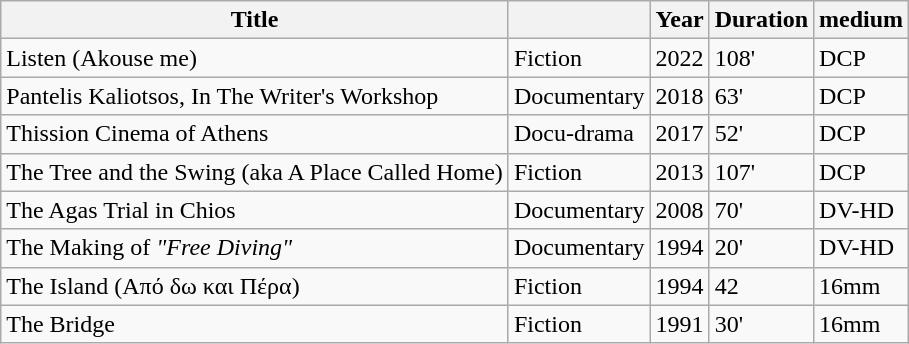<table class="wikitable">
<tr>
<th>Title</th>
<th></th>
<th>Year</th>
<th>Duration</th>
<th>medium</th>
</tr>
<tr>
<td>Listen (Akouse me)</td>
<td>Fiction</td>
<td>2022</td>
<td>108'</td>
<td>DCP</td>
</tr>
<tr>
<td>Pantelis Kaliotsos, In The Writer's Workshop</td>
<td>Documentary</td>
<td>2018</td>
<td>63'</td>
<td>DCP</td>
</tr>
<tr>
<td>Thission Cinema of Athens</td>
<td>Docu-drama</td>
<td>2017</td>
<td>52'</td>
<td>DCP</td>
</tr>
<tr>
<td>The Tree and the Swing (aka A Place Called Home)</td>
<td>Fiction</td>
<td>2013</td>
<td>107'</td>
<td>DCP</td>
</tr>
<tr>
<td>The Agas Trial in Chios</td>
<td>Documentary</td>
<td>2008</td>
<td>70'</td>
<td>DV-HD</td>
</tr>
<tr>
<td>The Making of <em>"Free Diving"</em></td>
<td>Documentary</td>
<td>1994</td>
<td>20'</td>
<td>DV-HD</td>
</tr>
<tr>
<td>The Island   (Από δω και Πέρα)</td>
<td>Fiction</td>
<td>1994</td>
<td>42</td>
<td>16mm</td>
</tr>
<tr>
<td>The Bridge</td>
<td>Fiction</td>
<td>1991</td>
<td>30'</td>
<td>16mm</td>
</tr>
</table>
